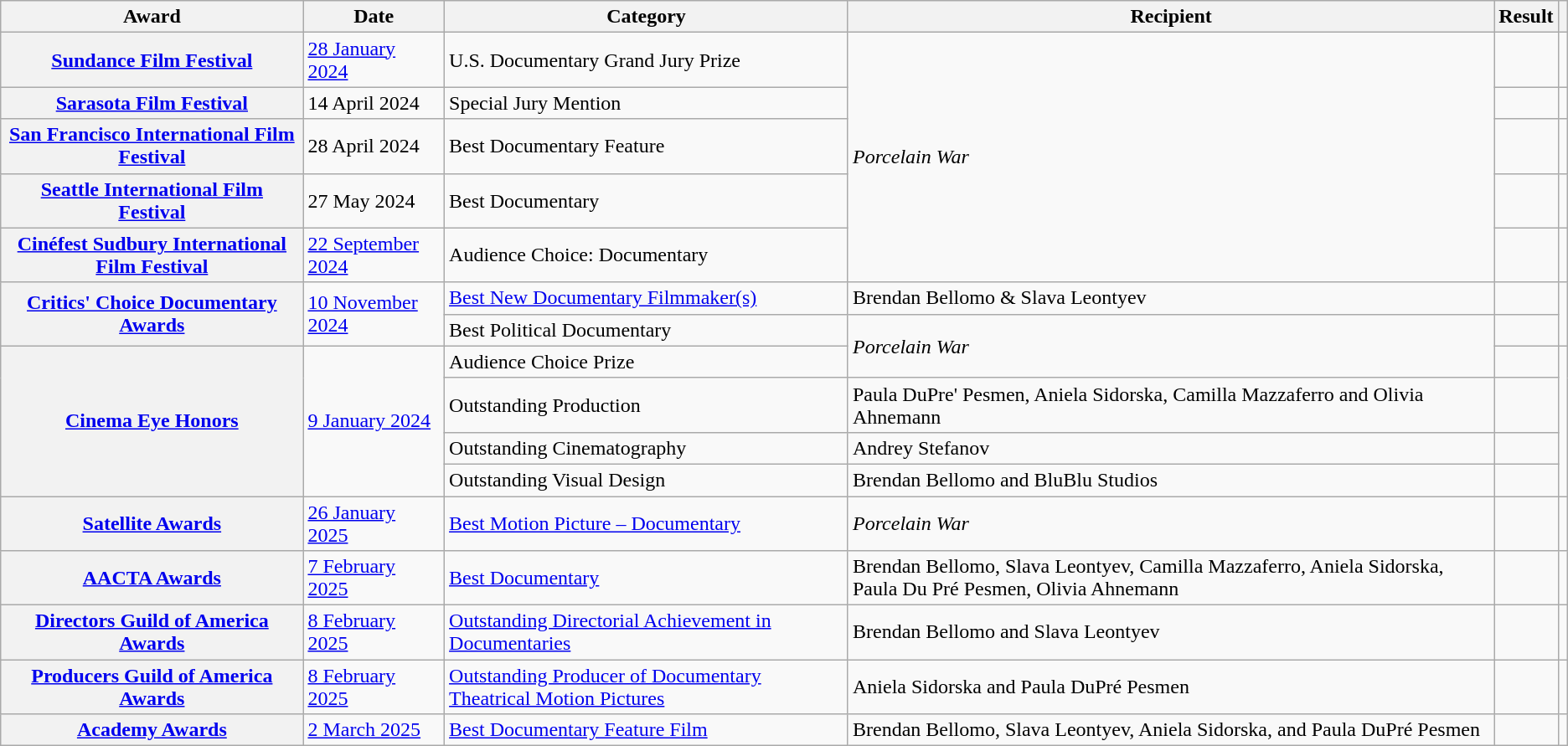<table class="wikitable sortable plainrowheaders">
<tr>
<th>Award</th>
<th>Date</th>
<th>Category</th>
<th>Recipient</th>
<th>Result</th>
<th></th>
</tr>
<tr>
<th scope="row"><a href='#'>Sundance Film Festival</a></th>
<td><a href='#'>28 January 2024</a></td>
<td>U.S. Documentary Grand Jury Prize</td>
<td rowspan="5"><em>Porcelain War</em></td>
<td></td>
<td align="center"></td>
</tr>
<tr>
<th scope="row"><a href='#'>Sarasota Film Festival</a></th>
<td>14 April 2024</td>
<td>Special Jury Mention</td>
<td></td>
<td align="center"></td>
</tr>
<tr>
<th scope="row"><a href='#'>San Francisco International Film Festival</a></th>
<td>28 April 2024</td>
<td>Best Documentary Feature</td>
<td></td>
<td align="center"></td>
</tr>
<tr>
<th scope="row"><a href='#'>Seattle International Film Festival</a></th>
<td>27 May 2024</td>
<td>Best Documentary</td>
<td></td>
<td align="center"></td>
</tr>
<tr>
<th scope="row"><a href='#'>Cinéfest Sudbury International Film Festival</a></th>
<td><a href='#'>22 September 2024</a></td>
<td>Audience Choice: Documentary</td>
<td></td>
<td align="center"></td>
</tr>
<tr>
<th rowspan="2" scope="row"><a href='#'>Critics' Choice Documentary Awards</a></th>
<td rowspan="2"><a href='#'>10 November 2024</a></td>
<td><a href='#'>Best New Documentary Filmmaker(s)</a></td>
<td>Brendan Bellomo & Slava Leontyev</td>
<td></td>
<td rowspan="2" align="center"></td>
</tr>
<tr>
<td>Best Political Documentary</td>
<td rowspan="2"><em>Porcelain War</em></td>
<td></td>
</tr>
<tr>
<th scope="row" rowspan="4"><a href='#'>Cinema Eye Honors</a></th>
<td rowspan="4"><a href='#'>9 January 2024</a></td>
<td>Audience Choice Prize</td>
<td></td>
<td align="center" rowspan="4"></td>
</tr>
<tr>
<td>Outstanding Production</td>
<td>Paula DuPre' Pesmen, Aniela Sidorska, Camilla Mazzaferro and Olivia Ahnemann</td>
<td></td>
</tr>
<tr>
<td>Outstanding Cinematography</td>
<td>Andrey Stefanov</td>
<td></td>
</tr>
<tr>
<td>Outstanding Visual Design</td>
<td>Brendan Bellomo and BluBlu Studios</td>
<td></td>
</tr>
<tr>
<th scope="row"><a href='#'>Satellite Awards</a></th>
<td><a href='#'>26 January 2025</a></td>
<td><a href='#'>Best Motion Picture – Documentary</a></td>
<td><em>Porcelain War</em></td>
<td></td>
<td align="center"></td>
</tr>
<tr>
<th scope="row" rowspan="1"><a href='#'>AACTA Awards</a></th>
<td rowspan="1"><a href='#'>7 February 2025</a></td>
<td><a href='#'>Best Documentary</a></td>
<td>Brendan Bellomo, Slava Leontyev, Camilla Mazzaferro, Aniela Sidorska, Paula Du Pré Pesmen, Olivia Ahnemann</td>
<td></td>
<td align="center" rowspan="1"></td>
</tr>
<tr>
<th scope="row"><a href='#'>Directors Guild of America Awards</a></th>
<td><a href='#'>8 February 2025</a></td>
<td><a href='#'>Outstanding Directorial Achievement in Documentaries</a></td>
<td>Brendan Bellomo and Slava Leontyev</td>
<td></td>
<td align="center"></td>
</tr>
<tr>
<th scope="row"><a href='#'>Producers Guild of America Awards</a></th>
<td><a href='#'>8 February 2025</a></td>
<td><a href='#'>Outstanding Producer of Documentary Theatrical Motion Pictures</a></td>
<td>Aniela Sidorska and Paula DuPré Pesmen</td>
<td></td>
<td align="center"></td>
</tr>
<tr>
<th scope="row"><a href='#'>Academy Awards</a></th>
<td><a href='#'>2 March 2025</a></td>
<td><a href='#'>Best Documentary Feature Film</a></td>
<td Brendan Bellomo, Slava Leontyev, Aniela Sidorska, and Paula DuPré Pesmen>Brendan Bellomo, Slava Leontyev, Aniela Sidorska, and Paula DuPré Pesmen</td>
<td></td>
<td align="center"></td>
</tr>
</table>
